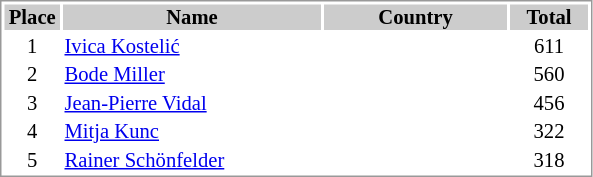<table border="0" style="border: 1px solid #999; background-color:#FFFFFF; text-align:left; font-size:86%; line-height:15px;">
<tr align="center" bgcolor="#CCCCCC">
<th width=35>Place</th>
<th width=170>Name</th>
<th width=120>Country</th>
<th width=50>Total</th>
</tr>
<tr>
<td align=center>1</td>
<td><a href='#'>Ivica Kostelić</a></td>
<td></td>
<td align=center>611</td>
</tr>
<tr>
<td align=center>2</td>
<td><a href='#'>Bode Miller</a></td>
<td></td>
<td align=center>560</td>
</tr>
<tr>
<td align=center>3</td>
<td><a href='#'>Jean-Pierre Vidal</a></td>
<td></td>
<td align=center>456</td>
</tr>
<tr>
<td align=center>4</td>
<td><a href='#'>Mitja Kunc</a></td>
<td></td>
<td align=center>322</td>
</tr>
<tr>
<td align=center>5</td>
<td><a href='#'>Rainer Schönfelder</a></td>
<td></td>
<td align=center>318</td>
</tr>
</table>
